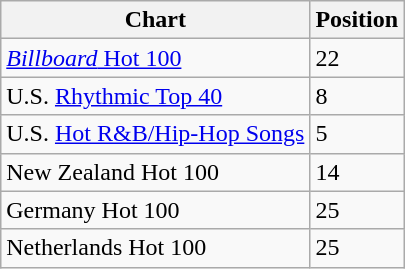<table class="wikitable">
<tr>
<th align="left">Chart</th>
<th align="left">Position</th>
</tr>
<tr>
<td align="left"><a href='#'><em>Billboard</em> Hot 100</a></td>
<td align="left">22</td>
</tr>
<tr>
<td align="left">U.S. <a href='#'>Rhythmic Top 40</a></td>
<td align="left">8</td>
</tr>
<tr>
<td align="left">U.S. <a href='#'>Hot R&B/Hip-Hop Songs</a></td>
<td align="left">5</td>
</tr>
<tr>
<td align="left">New Zealand Hot 100</td>
<td align="left">14</td>
</tr>
<tr>
<td align="left">Germany Hot 100</td>
<td align="left">25</td>
</tr>
<tr>
<td align="left">Netherlands Hot 100</td>
<td align="left">25</td>
</tr>
</table>
